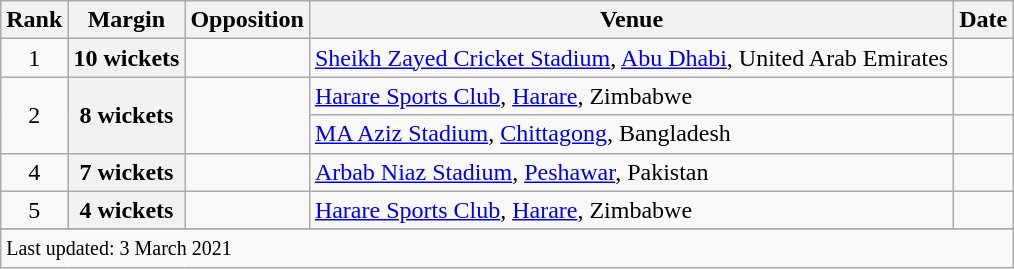<table class="wikitable plainrowheaders sortable">
<tr>
<th scope=col>Rank</th>
<th scope=col>Margin</th>
<th scope=col>Opposition</th>
<th scope=col>Venue</th>
<th scope=col>Date</th>
</tr>
<tr>
<td align=center>1</td>
<th scope=row style=text-align:center>10 wickets</th>
<td></td>
<td><a href='#'>Sheikh Zayed Cricket Stadium</a>, <a href='#'>Abu Dhabi</a>, United Arab Emirates</td>
<td></td>
</tr>
<tr>
<td align=center rowspan=2>2</td>
<th scope=row style=text-align:center rowspan=2>8 wickets</th>
<td rowspan=2></td>
<td><a href='#'>Harare Sports Club</a>, <a href='#'>Harare</a>, Zimbabwe</td>
<td></td>
</tr>
<tr>
<td><a href='#'>MA Aziz Stadium</a>, <a href='#'>Chittagong</a>, Bangladesh</td>
<td></td>
</tr>
<tr>
<td align=center>4</td>
<th scope=row style=text-align:center>7 wickets</th>
<td></td>
<td><a href='#'>Arbab Niaz Stadium</a>, <a href='#'>Peshawar</a>, Pakistan</td>
<td></td>
</tr>
<tr>
<td align=center>5</td>
<th scope=row style=text-align:center>4 wickets</th>
<td></td>
<td><a href='#'>Harare Sports Club</a>, <a href='#'>Harare</a>, Zimbabwe</td>
<td></td>
</tr>
<tr>
</tr>
<tr class=sortbottom>
<td colspan=5><small>Last updated: 3 March 2021</small></td>
</tr>
</table>
